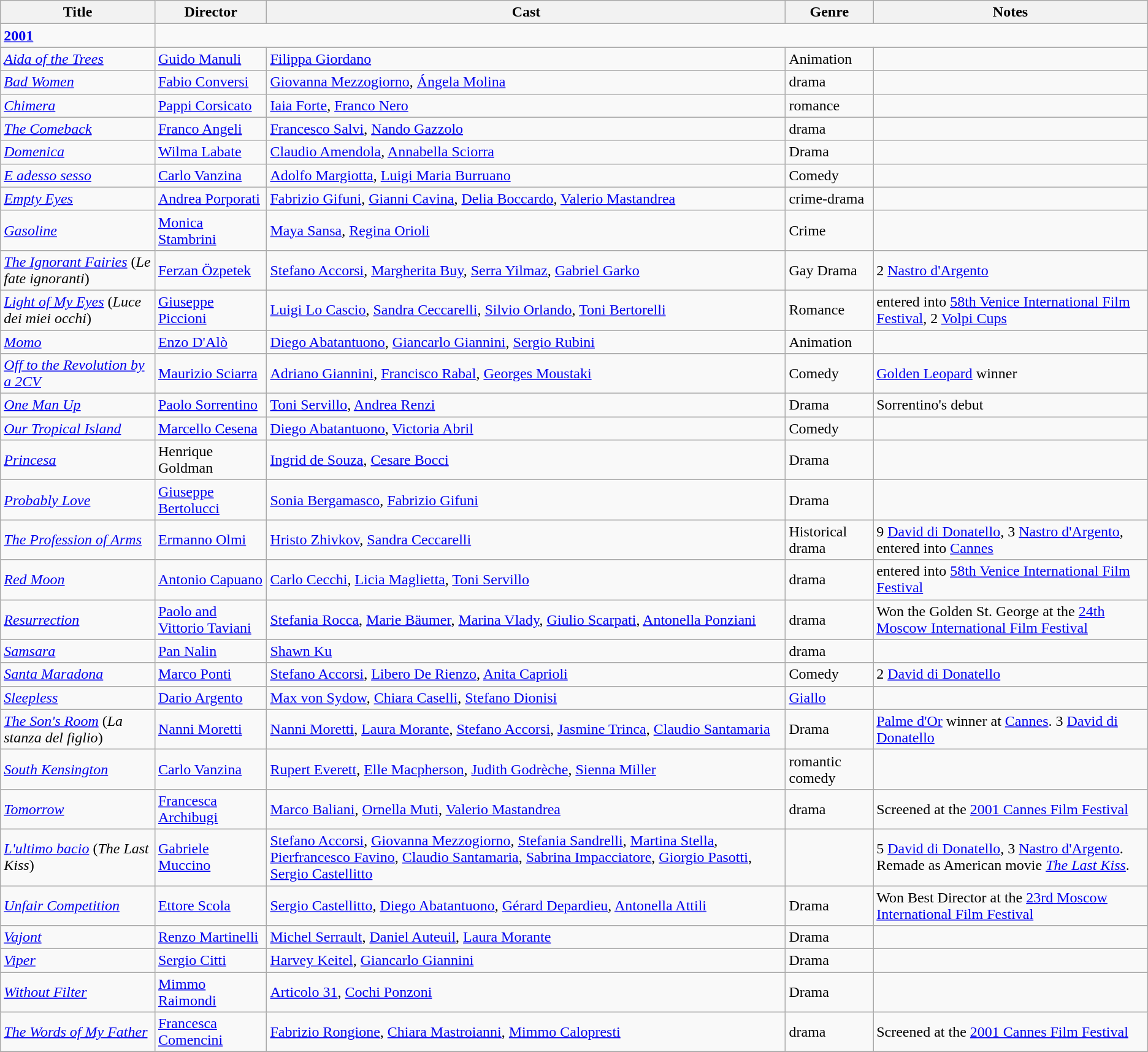<table class="wikitable">
<tr>
<th>Title</th>
<th>Director</th>
<th>Cast</th>
<th>Genre</th>
<th>Notes</th>
</tr>
<tr>
<td><strong><a href='#'>2001</a></strong></td>
</tr>
<tr>
<td><em><a href='#'>Aida of the Trees</a></em></td>
<td><a href='#'>Guido Manuli</a></td>
<td><a href='#'>Filippa Giordano</a></td>
<td>Animation</td>
<td></td>
</tr>
<tr>
<td><em><a href='#'>Bad Women</a></em></td>
<td><a href='#'>Fabio Conversi</a></td>
<td><a href='#'>Giovanna Mezzogiorno</a>, <a href='#'>Ángela Molina</a></td>
<td>drama</td>
<td></td>
</tr>
<tr>
<td><em><a href='#'>Chimera</a></em></td>
<td><a href='#'>Pappi Corsicato</a></td>
<td><a href='#'>Iaia Forte</a>, <a href='#'>Franco Nero</a></td>
<td>romance</td>
<td></td>
</tr>
<tr>
<td><em><a href='#'>The Comeback</a></em></td>
<td><a href='#'>Franco Angeli</a></td>
<td><a href='#'>Francesco Salvi</a>, <a href='#'>Nando Gazzolo</a></td>
<td>drama</td>
<td></td>
</tr>
<tr>
<td><em><a href='#'>Domenica</a></em></td>
<td><a href='#'>Wilma Labate</a></td>
<td><a href='#'>Claudio Amendola</a>, <a href='#'>Annabella Sciorra</a></td>
<td>Drama</td>
<td></td>
</tr>
<tr>
<td><em><a href='#'>E adesso sesso</a></em></td>
<td><a href='#'>Carlo Vanzina</a></td>
<td><a href='#'>Adolfo Margiotta</a>, <a href='#'>Luigi Maria Burruano</a></td>
<td>Comedy</td>
<td></td>
</tr>
<tr>
<td><em><a href='#'>Empty Eyes</a></em></td>
<td><a href='#'>Andrea Porporati</a></td>
<td><a href='#'>Fabrizio Gifuni</a>, <a href='#'>Gianni Cavina</a>, <a href='#'>Delia Boccardo</a>, <a href='#'>Valerio Mastandrea</a></td>
<td>crime-drama</td>
<td></td>
</tr>
<tr>
<td><em><a href='#'>Gasoline</a></em></td>
<td><a href='#'>Monica Stambrini</a></td>
<td><a href='#'>Maya Sansa</a>, <a href='#'>Regina Orioli</a></td>
<td>Crime</td>
<td></td>
</tr>
<tr>
<td><em><a href='#'>The Ignorant Fairies</a></em> (<em>Le fate ignoranti</em>)</td>
<td><a href='#'>Ferzan Özpetek</a></td>
<td><a href='#'>Stefano Accorsi</a>, <a href='#'>Margherita Buy</a>, <a href='#'>Serra Yilmaz</a>, <a href='#'>Gabriel Garko</a></td>
<td>Gay Drama</td>
<td>2  <a href='#'>Nastro d'Argento</a></td>
</tr>
<tr>
<td><em><a href='#'>Light of My Eyes</a></em> (<em>Luce dei miei occhi</em>)</td>
<td><a href='#'>Giuseppe Piccioni</a></td>
<td><a href='#'>Luigi Lo Cascio</a>, <a href='#'>Sandra Ceccarelli</a>, <a href='#'>Silvio Orlando</a>, <a href='#'>Toni Bertorelli</a></td>
<td>Romance</td>
<td>entered into <a href='#'>58th Venice International Film Festival</a>, 2 <a href='#'>Volpi Cups</a></td>
</tr>
<tr>
<td><em><a href='#'>Momo</a></em></td>
<td><a href='#'>Enzo D'Alò</a></td>
<td><a href='#'>Diego Abatantuono</a>, <a href='#'>Giancarlo Giannini</a>, <a href='#'>Sergio Rubini</a></td>
<td>Animation</td>
<td></td>
</tr>
<tr>
<td><em><a href='#'>Off to the Revolution by a 2CV</a></em></td>
<td><a href='#'>Maurizio Sciarra</a></td>
<td><a href='#'>Adriano Giannini</a>, <a href='#'>Francisco Rabal</a>, <a href='#'>Georges Moustaki</a></td>
<td>Comedy</td>
<td><a href='#'>Golden Leopard</a> winner</td>
</tr>
<tr>
<td><em><a href='#'>One Man Up</a></em></td>
<td><a href='#'>Paolo Sorrentino</a></td>
<td><a href='#'>Toni Servillo</a>, <a href='#'>Andrea Renzi</a></td>
<td>Drama</td>
<td>Sorrentino's debut</td>
</tr>
<tr>
<td><em><a href='#'>Our Tropical Island</a></em></td>
<td><a href='#'>Marcello Cesena</a></td>
<td><a href='#'>Diego Abatantuono</a>, <a href='#'>Victoria Abril</a></td>
<td>Comedy</td>
<td></td>
</tr>
<tr>
<td><em><a href='#'>Princesa</a></em></td>
<td>Henrique Goldman</td>
<td><a href='#'>Ingrid de Souza</a>, <a href='#'>Cesare Bocci</a></td>
<td>Drama</td>
<td></td>
</tr>
<tr>
<td><em><a href='#'>Probably Love</a></em></td>
<td><a href='#'>Giuseppe Bertolucci</a></td>
<td><a href='#'>Sonia Bergamasco</a>, <a href='#'>Fabrizio Gifuni</a></td>
<td>Drama</td>
<td></td>
</tr>
<tr>
<td><em><a href='#'>The Profession of Arms</a></em></td>
<td><a href='#'>Ermanno Olmi</a></td>
<td><a href='#'>Hristo Zhivkov</a>, <a href='#'>Sandra Ceccarelli</a></td>
<td>Historical drama</td>
<td>9 <a href='#'>David di Donatello</a>, 3 <a href='#'>Nastro d'Argento</a>, entered into <a href='#'>Cannes</a></td>
</tr>
<tr>
<td><em><a href='#'>Red Moon</a></em></td>
<td><a href='#'>Antonio Capuano</a></td>
<td><a href='#'>Carlo Cecchi</a>, <a href='#'>Licia Maglietta</a>, <a href='#'>Toni Servillo</a></td>
<td>drama</td>
<td>entered into <a href='#'>58th Venice International Film Festival</a></td>
</tr>
<tr>
<td><em><a href='#'>Resurrection</a></em></td>
<td><a href='#'>Paolo and Vittorio Taviani</a></td>
<td><a href='#'>Stefania Rocca</a>, <a href='#'>Marie Bäumer</a>, <a href='#'>Marina Vlady</a>, <a href='#'>Giulio Scarpati</a>, <a href='#'>Antonella Ponziani</a></td>
<td>drama</td>
<td>Won the Golden St. George at the <a href='#'>24th Moscow International Film Festival</a></td>
</tr>
<tr>
<td><em><a href='#'>Samsara</a></em></td>
<td><a href='#'>Pan Nalin</a></td>
<td><a href='#'>Shawn Ku</a></td>
<td>drama</td>
<td></td>
</tr>
<tr>
<td><em><a href='#'>Santa Maradona</a></em></td>
<td><a href='#'>Marco Ponti</a></td>
<td><a href='#'>Stefano Accorsi</a>, <a href='#'>Libero De Rienzo</a>, <a href='#'>Anita Caprioli</a></td>
<td>Comedy</td>
<td>2 <a href='#'>David di Donatello</a></td>
</tr>
<tr>
<td><em><a href='#'>Sleepless</a></em></td>
<td><a href='#'>Dario Argento</a></td>
<td><a href='#'>Max von Sydow</a>, <a href='#'>Chiara Caselli</a>, <a href='#'>Stefano Dionisi</a></td>
<td><a href='#'>Giallo</a></td>
<td></td>
</tr>
<tr>
<td><em><a href='#'>The Son's Room</a></em> (<em>La stanza del figlio</em>)</td>
<td><a href='#'>Nanni Moretti</a></td>
<td><a href='#'>Nanni Moretti</a>, <a href='#'>Laura Morante</a>, <a href='#'>Stefano Accorsi</a>, <a href='#'>Jasmine Trinca</a>, <a href='#'>Claudio Santamaria</a></td>
<td>Drama</td>
<td><a href='#'>Palme d'Or</a> winner at <a href='#'>Cannes</a>. 3 <a href='#'>David di Donatello</a></td>
</tr>
<tr>
<td><em><a href='#'>South Kensington</a></em></td>
<td><a href='#'>Carlo Vanzina</a></td>
<td><a href='#'>Rupert Everett</a>, <a href='#'>Elle Macpherson</a>, <a href='#'>Judith Godrèche</a>, <a href='#'>Sienna Miller</a></td>
<td>romantic comedy</td>
<td></td>
</tr>
<tr>
<td><em><a href='#'>Tomorrow</a></em></td>
<td><a href='#'>Francesca Archibugi</a></td>
<td><a href='#'>Marco Baliani</a>, <a href='#'>Ornella Muti</a>, <a href='#'>Valerio Mastandrea</a></td>
<td>drama</td>
<td>Screened at the <a href='#'>2001 Cannes Film Festival</a></td>
</tr>
<tr>
<td><em><a href='#'>L'ultimo bacio</a></em> (<em>The Last Kiss</em>)</td>
<td><a href='#'>Gabriele Muccino</a></td>
<td><a href='#'>Stefano Accorsi</a>, <a href='#'>Giovanna Mezzogiorno</a>, <a href='#'>Stefania Sandrelli</a>, <a href='#'>Martina Stella</a>, <a href='#'>Pierfrancesco Favino</a>, <a href='#'>Claudio Santamaria</a>, <a href='#'>Sabrina Impacciatore</a>, <a href='#'>Giorgio Pasotti</a>, <a href='#'>Sergio Castellitto</a></td>
<td></td>
<td>5 <a href='#'>David di Donatello</a>, 3 <a href='#'>Nastro d'Argento</a>. Remade as American movie <em><a href='#'>The Last Kiss</a></em>.</td>
</tr>
<tr>
<td><em><a href='#'>Unfair Competition</a></em></td>
<td><a href='#'>Ettore Scola</a></td>
<td><a href='#'>Sergio Castellitto</a>, <a href='#'>Diego Abatantuono</a>, <a href='#'>Gérard Depardieu</a>, <a href='#'>Antonella Attili</a></td>
<td>Drama</td>
<td>Won Best Director at the <a href='#'>23rd Moscow International Film Festival</a></td>
</tr>
<tr>
<td><em><a href='#'>Vajont</a></em></td>
<td><a href='#'>Renzo Martinelli</a></td>
<td><a href='#'>Michel Serrault</a>, <a href='#'>Daniel Auteuil</a>, <a href='#'>Laura Morante</a></td>
<td>Drama</td>
<td></td>
</tr>
<tr>
<td><em><a href='#'>Viper</a></em></td>
<td><a href='#'>Sergio Citti</a></td>
<td><a href='#'>Harvey Keitel</a>, <a href='#'>Giancarlo Giannini</a></td>
<td>Drama</td>
<td></td>
</tr>
<tr>
<td><em><a href='#'>Without Filter</a></em></td>
<td><a href='#'>Mimmo Raimondi</a></td>
<td><a href='#'>Articolo 31</a>, <a href='#'>Cochi Ponzoni</a></td>
<td>Drama</td>
<td></td>
</tr>
<tr>
<td><em><a href='#'>The Words of My Father</a></em></td>
<td><a href='#'>Francesca Comencini</a></td>
<td><a href='#'>Fabrizio Rongione</a>, <a href='#'>Chiara Mastroianni</a>, <a href='#'>Mimmo Calopresti</a></td>
<td>drama</td>
<td>Screened at the <a href='#'>2001 Cannes Film Festival</a></td>
</tr>
<tr>
</tr>
</table>
